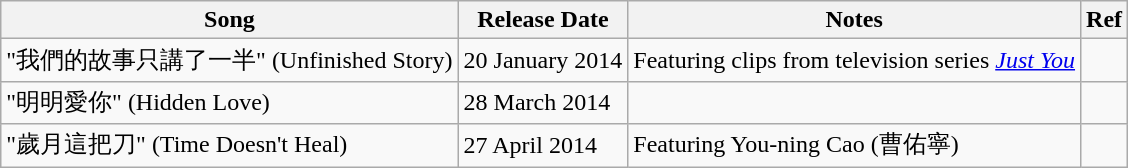<table class="wikitable">
<tr>
<th>Song</th>
<th>Release Date</th>
<th>Notes</th>
<th>Ref</th>
</tr>
<tr>
<td>"我們的故事只講了一半" (Unfinished Story)</td>
<td>20 January 2014</td>
<td>Featuring clips from television series <em><a href='#'>Just You</a></em></td>
<td></td>
</tr>
<tr>
<td>"明明愛你" (Hidden Love)</td>
<td>28 March 2014</td>
<td></td>
<td></td>
</tr>
<tr>
<td>"歲月這把刀" (Time Doesn't Heal)</td>
<td>27 April 2014</td>
<td>Featuring You-ning Cao (曹佑寧)</td>
<td></td>
</tr>
</table>
